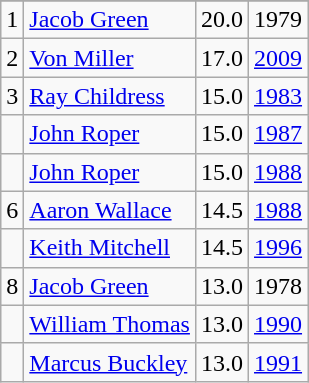<table class="wikitable">
<tr>
</tr>
<tr>
<td>1</td>
<td><a href='#'>Jacob Green</a></td>
<td>20.0</td>
<td>1979</td>
</tr>
<tr>
<td>2</td>
<td><a href='#'>Von Miller</a></td>
<td>17.0</td>
<td><a href='#'>2009</a></td>
</tr>
<tr>
<td>3</td>
<td><a href='#'>Ray Childress</a></td>
<td>15.0</td>
<td><a href='#'>1983</a></td>
</tr>
<tr>
<td></td>
<td><a href='#'>John Roper</a></td>
<td>15.0</td>
<td><a href='#'>1987</a></td>
</tr>
<tr>
<td></td>
<td><a href='#'>John Roper</a></td>
<td>15.0</td>
<td><a href='#'>1988</a></td>
</tr>
<tr>
<td>6</td>
<td><a href='#'>Aaron Wallace</a></td>
<td>14.5</td>
<td><a href='#'>1988</a></td>
</tr>
<tr>
<td></td>
<td><a href='#'>Keith Mitchell</a></td>
<td>14.5</td>
<td><a href='#'>1996</a></td>
</tr>
<tr>
<td>8</td>
<td><a href='#'>Jacob Green</a></td>
<td>13.0</td>
<td>1978</td>
</tr>
<tr>
<td></td>
<td><a href='#'>William Thomas</a></td>
<td>13.0</td>
<td><a href='#'>1990</a></td>
</tr>
<tr>
<td></td>
<td><a href='#'>Marcus Buckley</a></td>
<td>13.0</td>
<td><a href='#'>1991</a></td>
</tr>
</table>
